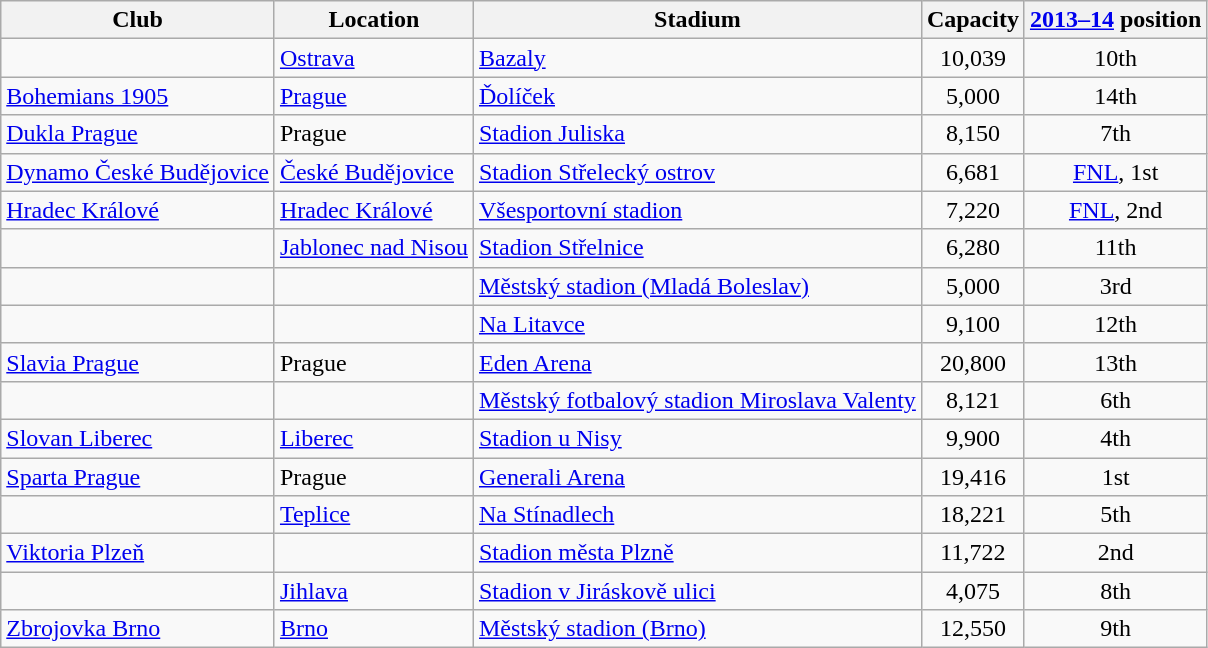<table class="wikitable sortable">
<tr>
<th>Club</th>
<th>Location</th>
<th>Stadium</th>
<th>Capacity</th>
<th><a href='#'>2013–14</a> position</th>
</tr>
<tr>
<td></td>
<td><a href='#'>Ostrava</a></td>
<td><a href='#'>Bazaly</a></td>
<td align="center">10,039</td>
<td align="center">10th</td>
</tr>
<tr>
<td><a href='#'>Bohemians 1905</a></td>
<td><a href='#'>Prague</a></td>
<td><a href='#'>Ďolíček</a></td>
<td align="center">5,000</td>
<td align="center">14th</td>
</tr>
<tr>
<td><a href='#'>Dukla Prague</a></td>
<td>Prague</td>
<td><a href='#'>Stadion Juliska</a></td>
<td align="center">8,150</td>
<td align="center">7th</td>
</tr>
<tr>
<td><a href='#'>Dynamo České Budějovice</a></td>
<td><a href='#'>České Budějovice</a></td>
<td><a href='#'>Stadion Střelecký ostrov</a></td>
<td align="center">6,681</td>
<td align="center"><a href='#'>FNL</a>, 1st</td>
</tr>
<tr>
<td><a href='#'>Hradec Králové</a></td>
<td><a href='#'>Hradec Králové</a></td>
<td><a href='#'>Všesportovní stadion</a></td>
<td align="center">7,220</td>
<td align="center"><a href='#'>FNL</a>, 2nd</td>
</tr>
<tr>
<td></td>
<td><a href='#'>Jablonec nad Nisou</a></td>
<td><a href='#'>Stadion Střelnice</a></td>
<td align="center">6,280</td>
<td align="center">11th</td>
</tr>
<tr>
<td></td>
<td></td>
<td><a href='#'>Městský stadion (Mladá Boleslav)</a></td>
<td align="center">5,000</td>
<td align="center">3rd</td>
</tr>
<tr>
<td></td>
<td></td>
<td><a href='#'>Na Litavce</a></td>
<td align="center">9,100</td>
<td align="center">12th</td>
</tr>
<tr>
<td><a href='#'>Slavia Prague</a></td>
<td>Prague</td>
<td><a href='#'>Eden Arena</a></td>
<td align="center">20,800</td>
<td align="center">13th</td>
</tr>
<tr>
<td></td>
<td></td>
<td><a href='#'>Městský fotbalový stadion Miroslava Valenty</a></td>
<td align="center">8,121</td>
<td align="center">6th</td>
</tr>
<tr>
<td><a href='#'>Slovan Liberec</a></td>
<td><a href='#'>Liberec</a></td>
<td><a href='#'>Stadion u Nisy</a></td>
<td align="center">9,900</td>
<td align="center">4th</td>
</tr>
<tr>
<td><a href='#'>Sparta Prague</a></td>
<td>Prague</td>
<td><a href='#'>Generali Arena</a></td>
<td align="center">19,416</td>
<td align="center">1st</td>
</tr>
<tr>
<td></td>
<td><a href='#'>Teplice</a></td>
<td><a href='#'>Na Stínadlech</a></td>
<td align="center">18,221</td>
<td align="center">5th</td>
</tr>
<tr>
<td><a href='#'>Viktoria Plzeň</a></td>
<td></td>
<td><a href='#'>Stadion města Plzně</a></td>
<td align="center">11,722</td>
<td align="center">2nd</td>
</tr>
<tr>
<td></td>
<td><a href='#'>Jihlava</a></td>
<td><a href='#'>Stadion v Jiráskově ulici</a></td>
<td align="center">4,075</td>
<td align="center">8th</td>
</tr>
<tr>
<td><a href='#'>Zbrojovka Brno</a></td>
<td><a href='#'>Brno</a></td>
<td><a href='#'>Městský stadion (Brno)</a></td>
<td align="center">12,550</td>
<td align="center">9th</td>
</tr>
</table>
